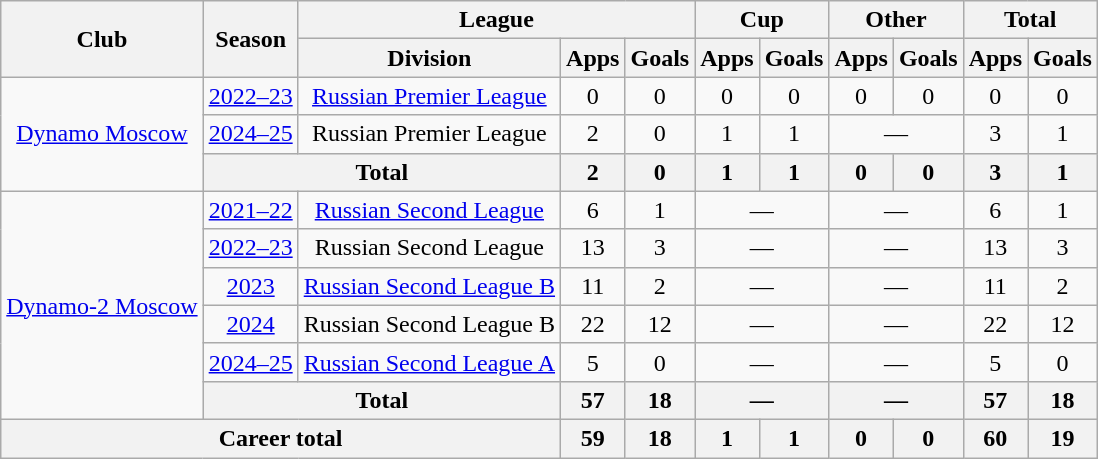<table class="wikitable" style="text-align:center">
<tr>
<th rowspan="2">Club</th>
<th rowspan="2">Season</th>
<th colspan="3">League</th>
<th colspan="2">Cup</th>
<th colspan="2">Other</th>
<th colspan="2">Total</th>
</tr>
<tr>
<th>Division</th>
<th>Apps</th>
<th>Goals</th>
<th>Apps</th>
<th>Goals</th>
<th>Apps</th>
<th>Goals</th>
<th>Apps</th>
<th>Goals</th>
</tr>
<tr>
<td rowspan="3"><a href='#'>Dynamo Moscow</a></td>
<td><a href='#'>2022–23</a></td>
<td><a href='#'>Russian Premier League</a></td>
<td>0</td>
<td>0</td>
<td>0</td>
<td>0</td>
<td>0</td>
<td>0</td>
<td>0</td>
<td>0</td>
</tr>
<tr>
<td><a href='#'>2024–25</a></td>
<td>Russian Premier League</td>
<td>2</td>
<td>0</td>
<td>1</td>
<td>1</td>
<td colspan="2">—</td>
<td>3</td>
<td>1</td>
</tr>
<tr>
<th colspan="2">Total</th>
<th>2</th>
<th>0</th>
<th>1</th>
<th>1</th>
<th>0</th>
<th>0</th>
<th>3</th>
<th>1</th>
</tr>
<tr>
<td rowspan="6"><a href='#'>Dynamo-2 Moscow</a></td>
<td><a href='#'>2021–22</a></td>
<td><a href='#'>Russian Second League</a></td>
<td>6</td>
<td>1</td>
<td colspan="2">—</td>
<td colspan="2">—</td>
<td>6</td>
<td>1</td>
</tr>
<tr>
<td><a href='#'>2022–23</a></td>
<td>Russian Second League</td>
<td>13</td>
<td>3</td>
<td colspan="2">—</td>
<td colspan="2">—</td>
<td>13</td>
<td>3</td>
</tr>
<tr>
<td><a href='#'>2023</a></td>
<td><a href='#'>Russian Second League B</a></td>
<td>11</td>
<td>2</td>
<td colspan="2">—</td>
<td colspan="2">—</td>
<td>11</td>
<td>2</td>
</tr>
<tr>
<td><a href='#'>2024</a></td>
<td>Russian Second League B</td>
<td>22</td>
<td>12</td>
<td colspan="2">—</td>
<td colspan="2">—</td>
<td>22</td>
<td>12</td>
</tr>
<tr>
<td><a href='#'>2024–25</a></td>
<td><a href='#'>Russian Second League A</a></td>
<td>5</td>
<td>0</td>
<td colspan="2">—</td>
<td colspan="2">—</td>
<td>5</td>
<td>0</td>
</tr>
<tr>
<th colspan="2">Total</th>
<th>57</th>
<th>18</th>
<th colspan="2">—</th>
<th colspan="2">—</th>
<th>57</th>
<th>18</th>
</tr>
<tr>
<th colspan="3">Career total</th>
<th>59</th>
<th>18</th>
<th>1</th>
<th>1</th>
<th>0</th>
<th>0</th>
<th>60</th>
<th>19</th>
</tr>
</table>
